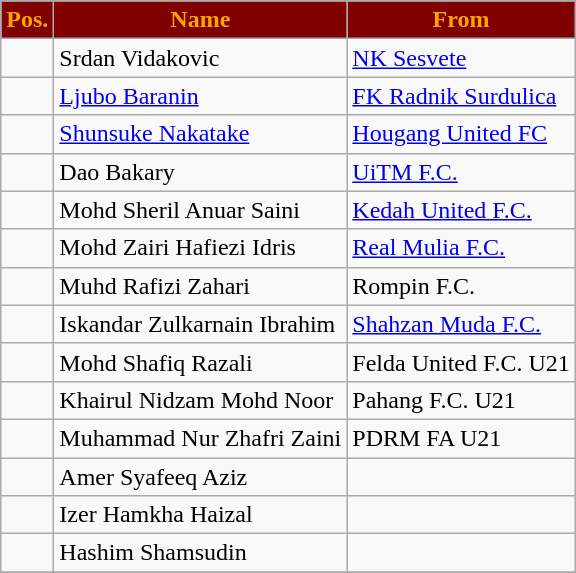<table class="wikitable sortable">
<tr>
<th style="background:Maroon; color:Orange;">Pos.</th>
<th style="background:Maroon; color:Orange;">Name</th>
<th style="background:Maroon; color:Orange;">From</th>
</tr>
<tr>
<td></td>
<td> Srdan Vidakovic</td>
<td> <a href='#'>NK Sesvete</a></td>
</tr>
<tr>
<td></td>
<td> <a href='#'>Ljubo Baranin</a></td>
<td> <a href='#'>FK Radnik Surdulica</a></td>
</tr>
<tr>
<td></td>
<td> <a href='#'>Shunsuke Nakatake</a></td>
<td> <a href='#'>Hougang United FC</a></td>
</tr>
<tr>
<td></td>
<td> Dao Bakary</td>
<td> <a href='#'>UiTM F.C.</a></td>
</tr>
<tr>
<td></td>
<td> Mohd Sheril Anuar Saini</td>
<td> <a href='#'>Kedah United F.C.</a></td>
</tr>
<tr>
<td></td>
<td> Mohd Zairi Hafiezi Idris</td>
<td> <a href='#'>Real Mulia F.C.</a></td>
</tr>
<tr>
<td></td>
<td> Muhd Rafizi Zahari</td>
<td> Rompin F.C.</td>
</tr>
<tr>
<td></td>
<td> Iskandar Zulkarnain Ibrahim</td>
<td> <a href='#'>Shahzan Muda F.C.</a></td>
</tr>
<tr>
<td></td>
<td> Mohd Shafiq Razali</td>
<td> Felda United F.C. U21</td>
</tr>
<tr>
<td></td>
<td> Khairul Nidzam Mohd Noor</td>
<td> Pahang F.C. U21</td>
</tr>
<tr>
<td></td>
<td> Muhammad Nur Zhafri Zaini</td>
<td> PDRM FA U21</td>
</tr>
<tr>
<td></td>
<td> Amer Syafeeq Aziz</td>
<td></td>
</tr>
<tr>
<td></td>
<td> Izer Hamkha Haizal</td>
<td></td>
</tr>
<tr>
<td></td>
<td> Hashim Shamsudin</td>
<td></td>
</tr>
<tr>
</tr>
</table>
